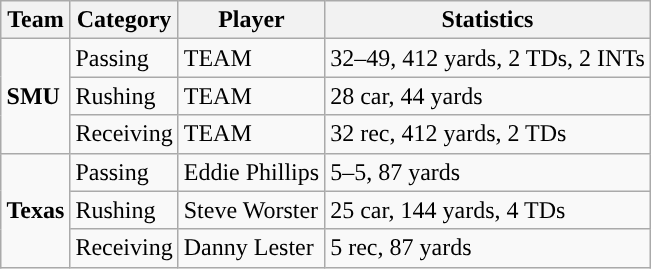<table class="wikitable" style="float: right;">
<tr>
<th>Team</th>
<th>Category</th>
<th>Player</th>
<th>Statistics</th>
</tr>
<tr>
<td rowspan=3><strong>SMU</strong></td>
<td>Passing</td>
<td>TEAM</td>
<td>32–49, 412 yards, 2 TDs, 2 INTs</td>
</tr>
<tr>
<td>Rushing</td>
<td>TEAM</td>
<td>28 car, 44 yards</td>
</tr>
<tr>
<td>Receiving</td>
<td>TEAM</td>
<td>32 rec, 412 yards, 2 TDs</td>
</tr>
<tr>
<td rowspan=3><strong>Texas</strong></td>
<td>Passing</td>
<td>Eddie Phillips</td>
<td>5–5, 87 yards</td>
</tr>
<tr>
<td>Rushing</td>
<td>Steve Worster</td>
<td>25 car, 144 yards, 4 TDs</td>
</tr>
<tr>
<td>Receiving</td>
<td>Danny Lester</td>
<td>5 rec, 87 yards</td>
</tr>
</table>
